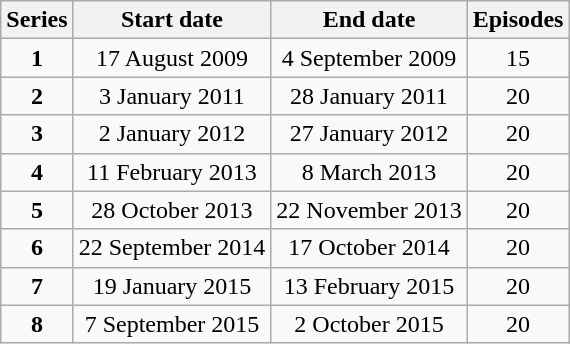<table class="wikitable" style="text-align:center;">
<tr>
<th>Series</th>
<th>Start date</th>
<th>End date</th>
<th>Episodes</th>
</tr>
<tr>
<td><strong>1</strong></td>
<td>17 August 2009</td>
<td>4 September 2009</td>
<td>15</td>
</tr>
<tr>
<td><strong>2</strong></td>
<td>3 January 2011</td>
<td>28 January 2011</td>
<td>20</td>
</tr>
<tr>
<td><strong>3</strong></td>
<td>2 January 2012</td>
<td>27 January 2012</td>
<td>20</td>
</tr>
<tr>
<td><strong>4</strong></td>
<td>11 February 2013</td>
<td>8 March 2013</td>
<td>20</td>
</tr>
<tr>
<td><strong>5</strong></td>
<td>28 October 2013</td>
<td>22 November 2013</td>
<td>20</td>
</tr>
<tr>
<td><strong>6</strong></td>
<td>22 September 2014</td>
<td>17 October 2014</td>
<td>20</td>
</tr>
<tr>
<td><strong>7</strong></td>
<td>19 January 2015</td>
<td>13 February 2015</td>
<td>20</td>
</tr>
<tr>
<td><strong>8</strong></td>
<td>7 September 2015</td>
<td>2 October 2015</td>
<td>20</td>
</tr>
</table>
